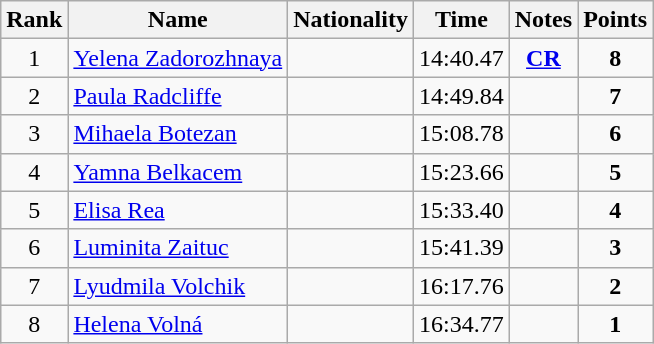<table class="wikitable sortable" style="text-align:center">
<tr>
<th>Rank</th>
<th>Name</th>
<th>Nationality</th>
<th>Time</th>
<th>Notes</th>
<th>Points</th>
</tr>
<tr>
<td>1</td>
<td align=left><a href='#'>Yelena Zadorozhnaya</a></td>
<td align=left></td>
<td>14:40.47</td>
<td><strong><a href='#'>CR</a></strong></td>
<td><strong>8</strong></td>
</tr>
<tr>
<td>2</td>
<td align=left><a href='#'>Paula Radcliffe</a></td>
<td align=left></td>
<td>14:49.84</td>
<td></td>
<td><strong>7</strong></td>
</tr>
<tr>
<td>3</td>
<td align=left><a href='#'>Mihaela Botezan</a></td>
<td align=left></td>
<td>15:08.78</td>
<td></td>
<td><strong>6</strong></td>
</tr>
<tr>
<td>4</td>
<td align=left><a href='#'>Yamna Belkacem</a></td>
<td align=left></td>
<td>15:23.66</td>
<td></td>
<td><strong>5</strong></td>
</tr>
<tr>
<td>5</td>
<td align=left><a href='#'>Elisa Rea</a></td>
<td align=left></td>
<td>15:33.40</td>
<td></td>
<td><strong>4</strong></td>
</tr>
<tr>
<td>6</td>
<td align=left><a href='#'>Luminita Zaituc</a></td>
<td align=left></td>
<td>15:41.39</td>
<td></td>
<td><strong>3</strong></td>
</tr>
<tr>
<td>7</td>
<td align=left><a href='#'>Lyudmila Volchik</a></td>
<td align=left></td>
<td>16:17.76</td>
<td></td>
<td><strong>2</strong></td>
</tr>
<tr>
<td>8</td>
<td align=left><a href='#'>Helena Volná</a></td>
<td align=left></td>
<td>16:34.77</td>
<td></td>
<td><strong>1</strong></td>
</tr>
</table>
